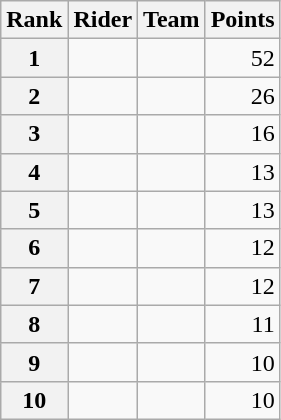<table class="wikitable" margin-bottom:0;">
<tr>
<th scope="col">Rank</th>
<th scope="col">Rider</th>
<th scope="col">Team</th>
<th scope="col">Points</th>
</tr>
<tr>
<th scope="row">1</th>
<td> </td>
<td></td>
<td align="right">52</td>
</tr>
<tr>
<th scope="row">2</th>
<td></td>
<td></td>
<td align="right">26</td>
</tr>
<tr>
<th scope="row">3</th>
<td></td>
<td></td>
<td align="right">16</td>
</tr>
<tr>
<th scope="row">4</th>
<td></td>
<td></td>
<td align="right">13</td>
</tr>
<tr>
<th scope="row">5</th>
<td></td>
<td></td>
<td align="right">13</td>
</tr>
<tr>
<th scope="row">6</th>
<td></td>
<td></td>
<td align="right">12</td>
</tr>
<tr>
<th scope="row">7</th>
<td></td>
<td></td>
<td align="right">12</td>
</tr>
<tr>
<th scope="row">8</th>
<td></td>
<td></td>
<td align="right">11</td>
</tr>
<tr>
<th scope="row">9</th>
<td></td>
<td></td>
<td align="right">10</td>
</tr>
<tr>
<th scope="row">10</th>
<td></td>
<td></td>
<td align="right">10</td>
</tr>
</table>
